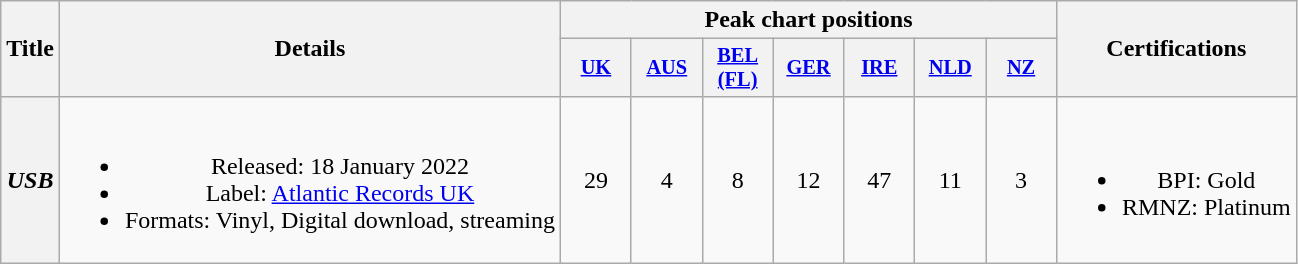<table class="wikitable plainrowheaders" style="text-align:center;">
<tr>
<th scope="col" rowspan="2">Title</th>
<th scope="col" rowspan="2">Details</th>
<th scope="col" colspan="7">Peak chart positions</th>
<th scope="col" rowspan="2">Certifications</th>
</tr>
<tr>
<th scope="col" style="width:3em;font-size:85%"><a href='#'>UK</a><br></th>
<th scope="col" style="width:3em;font-size:85%"><a href='#'>AUS</a><br></th>
<th scope="col" style="width:3em;font-size:85%"><a href='#'>BEL<br>(FL)</a><br></th>
<th scope="col" style="width:3em;font-size:85%"><a href='#'>GER</a><br></th>
<th scope="col" style="width:3em;font-size:85%"><a href='#'>IRE</a><br></th>
<th scope="col" style="width:3em;font-size:85%"><a href='#'>NLD</a><br></th>
<th scope="col" style="width:3em;font-size:85%"><a href='#'>NZ</a><br></th>
</tr>
<tr>
<th scope="row"><em>USB</em></th>
<td><br><ul><li>Released: 18 January 2022</li><li>Label: <a href='#'>Atlantic Records UK</a></li><li>Formats: Vinyl, Digital download, streaming</li></ul></td>
<td>29</td>
<td>4</td>
<td>8</td>
<td>12</td>
<td>47<br></td>
<td>11</td>
<td>3</td>
<td><br><ul><li>BPI: Gold</li><li>RMNZ: Platinum</li></ul></td>
</tr>
</table>
